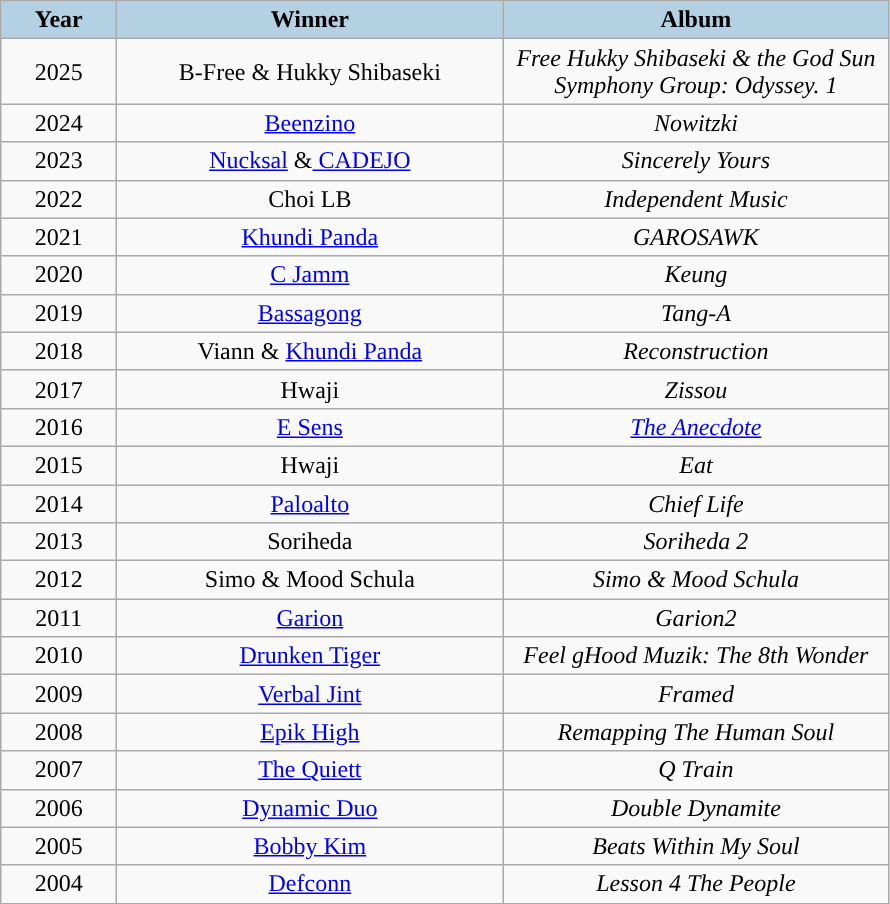<table class="wikitable" style="text-align: center">
<tr>
<th width="70" style="background:#b3d1e3;">Year</th>
<th width="250" style="background:#b3d1e3;">Winner</th>
<th width="250" style="background:#b3d1e3;">Album</th>
</tr>
<tr>
<td>2025</td>
<td>B-Free & Hukky Shibaseki</td>
<td><em>Free Hukky Shibaseki & the God Sun Symphony Group: Odyssey. 1</em></td>
</tr>
<tr>
<td>2024</td>
<td><a href='#'>Beenzino</a></td>
<td><em>Nowitzki</em></td>
</tr>
<tr>
<td>2023</td>
<td><a href='#'>Nucksal</a> &<a href='#'> CADEJO</a></td>
<td><em>Sincerely Yours</em></td>
</tr>
<tr>
<td>2022</td>
<td>Choi LB</td>
<td><em>Independent Music</em></td>
</tr>
<tr>
<td>2021</td>
<td><a href='#'>Khundi Panda</a></td>
<td><em>GAROSAWK</em></td>
</tr>
<tr>
<td>2020</td>
<td><a href='#'>C Jamm</a></td>
<td><em>Keung</em></td>
</tr>
<tr>
<td>2019</td>
<td><a href='#'>Bassagong</a></td>
<td><em>Tang-A</em></td>
</tr>
<tr>
<td>2018</td>
<td>Viann & <a href='#'>Khundi Panda</a></td>
<td><em>Reconstruction</em></td>
</tr>
<tr>
<td>2017</td>
<td>Hwaji</td>
<td><em>Zissou</em></td>
</tr>
<tr>
<td>2016</td>
<td><a href='#'>E Sens</a></td>
<td><em><a href='#'>The Anecdote</a></em></td>
</tr>
<tr>
<td>2015</td>
<td>Hwaji</td>
<td><em>Eat</em></td>
</tr>
<tr>
<td>2014</td>
<td><a href='#'>Paloalto</a></td>
<td><em>Chief Life</em></td>
</tr>
<tr>
<td>2013</td>
<td>Soriheda</td>
<td><em>Soriheda 2</em></td>
</tr>
<tr>
<td>2012</td>
<td>Simo & Mood Schula</td>
<td><em>Simo & Mood Schula</em></td>
</tr>
<tr>
<td>2011</td>
<td><a href='#'>Garion</a></td>
<td><em>Garion2</em></td>
</tr>
<tr>
<td>2010</td>
<td><a href='#'>Drunken Tiger</a></td>
<td><em>Feel gHood Muzik: The 8th Wonder</em></td>
</tr>
<tr>
<td>2009</td>
<td><a href='#'>Verbal Jint</a></td>
<td><em>Framed</em></td>
</tr>
<tr>
<td>2008</td>
<td><a href='#'>Epik High</a></td>
<td><em>Remapping The Human Soul</em></td>
</tr>
<tr>
<td>2007</td>
<td><a href='#'>The Quiett</a></td>
<td><em>Q Train</em></td>
</tr>
<tr>
<td>2006</td>
<td><a href='#'>Dynamic Duo</a></td>
<td><em>Double Dynamite</em></td>
</tr>
<tr>
<td>2005</td>
<td><a href='#'>Bobby Kim</a></td>
<td><em>Beats Within My Soul</em></td>
</tr>
<tr>
<td>2004</td>
<td><a href='#'>Defconn</a></td>
<td><em>Lesson 4 The People</em></td>
</tr>
</table>
